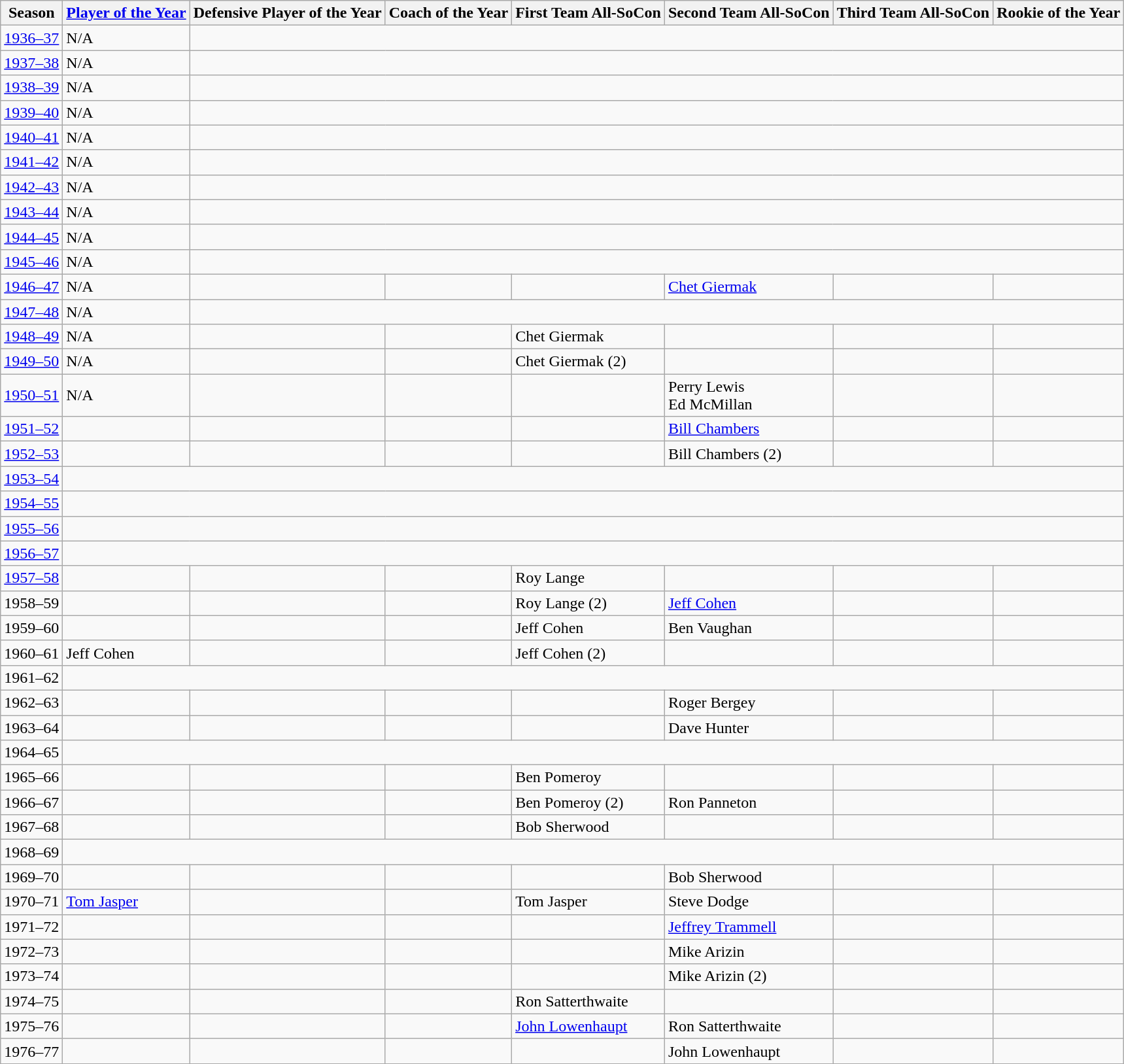<table class="wikitable">
<tr>
<th>Season</th>
<th><a href='#'>Player of the Year</a></th>
<th>Defensive Player of the Year</th>
<th>Coach of the Year</th>
<th>First Team All-SoCon</th>
<th>Second Team All-SoCon</th>
<th>Third Team All-SoCon</th>
<th>Rookie of the Year</th>
</tr>
<tr>
<td><a href='#'>1936–37</a></td>
<td>N/A</td>
<td colspan=6></td>
</tr>
<tr>
<td><a href='#'>1937–38</a></td>
<td>N/A</td>
<td colspan=6></td>
</tr>
<tr>
<td><a href='#'>1938–39</a></td>
<td>N/A</td>
<td colspan=6></td>
</tr>
<tr>
<td><a href='#'>1939–40</a></td>
<td>N/A</td>
<td colspan=6></td>
</tr>
<tr>
<td><a href='#'>1940–41</a></td>
<td>N/A</td>
<td colspan=6></td>
</tr>
<tr>
<td><a href='#'>1941–42</a></td>
<td>N/A</td>
<td colspan=6></td>
</tr>
<tr>
<td><a href='#'>1942–43</a></td>
<td>N/A</td>
<td colspan=6></td>
</tr>
<tr>
<td><a href='#'>1943–44</a></td>
<td>N/A</td>
<td colspan=6></td>
</tr>
<tr>
<td><a href='#'>1944–45</a></td>
<td>N/A</td>
<td colspan=6></td>
</tr>
<tr>
<td><a href='#'>1945–46</a></td>
<td>N/A</td>
<td colspan=6></td>
</tr>
<tr>
<td><a href='#'>1946–47</a></td>
<td>N/A</td>
<td></td>
<td></td>
<td></td>
<td><a href='#'>Chet Giermak</a></td>
<td></td>
<td></td>
</tr>
<tr>
<td><a href='#'>1947–48</a></td>
<td>N/A</td>
<td colspan=6></td>
</tr>
<tr>
<td><a href='#'>1948–49</a></td>
<td>N/A</td>
<td></td>
<td></td>
<td>Chet Giermak</td>
<td></td>
<td></td>
<td></td>
</tr>
<tr>
<td><a href='#'>1949–50</a></td>
<td>N/A</td>
<td></td>
<td></td>
<td>Chet Giermak (2)</td>
<td></td>
<td></td>
<td></td>
</tr>
<tr>
<td><a href='#'>1950–51</a></td>
<td>N/A</td>
<td></td>
<td></td>
<td></td>
<td>Perry Lewis<br>Ed McMillan</td>
<td></td>
<td></td>
</tr>
<tr>
<td><a href='#'>1951–52</a></td>
<td></td>
<td></td>
<td></td>
<td></td>
<td><a href='#'>Bill Chambers</a></td>
<td></td>
<td></td>
</tr>
<tr>
<td><a href='#'>1952–53</a></td>
<td></td>
<td></td>
<td></td>
<td></td>
<td>Bill Chambers (2)</td>
<td></td>
<td></td>
</tr>
<tr>
<td><a href='#'>1953–54</a></td>
<td colspan=7></td>
</tr>
<tr>
<td><a href='#'>1954–55</a></td>
<td colspan=7></td>
</tr>
<tr>
<td><a href='#'>1955–56</a></td>
<td colspan=7></td>
</tr>
<tr>
<td><a href='#'>1956–57</a></td>
<td colspan=7></td>
</tr>
<tr>
<td><a href='#'>1957–58</a></td>
<td></td>
<td></td>
<td></td>
<td>Roy Lange</td>
<td></td>
<td></td>
<td></td>
</tr>
<tr>
<td>1958–59</td>
<td></td>
<td></td>
<td></td>
<td>Roy Lange (2)</td>
<td><a href='#'>Jeff Cohen</a></td>
<td></td>
<td></td>
</tr>
<tr>
<td>1959–60</td>
<td></td>
<td></td>
<td></td>
<td>Jeff Cohen</td>
<td>Ben Vaughan</td>
<td></td>
<td></td>
</tr>
<tr>
<td>1960–61</td>
<td>Jeff Cohen</td>
<td></td>
<td></td>
<td>Jeff Cohen (2)</td>
<td></td>
<td></td>
<td></td>
</tr>
<tr>
<td>1961–62</td>
<td colspan=7></td>
</tr>
<tr>
<td>1962–63</td>
<td></td>
<td></td>
<td></td>
<td></td>
<td>Roger Bergey</td>
<td></td>
<td></td>
</tr>
<tr>
<td>1963–64</td>
<td></td>
<td></td>
<td></td>
<td></td>
<td>Dave Hunter</td>
<td></td>
<td></td>
</tr>
<tr>
<td>1964–65</td>
<td colspan=7></td>
</tr>
<tr>
<td>1965–66</td>
<td></td>
<td></td>
<td></td>
<td>Ben Pomeroy</td>
<td></td>
<td></td>
<td></td>
</tr>
<tr>
<td>1966–67</td>
<td></td>
<td></td>
<td></td>
<td>Ben Pomeroy (2)</td>
<td>Ron Panneton</td>
<td></td>
<td></td>
</tr>
<tr>
<td>1967–68</td>
<td></td>
<td></td>
<td></td>
<td>Bob Sherwood</td>
<td></td>
<td></td>
<td></td>
</tr>
<tr>
<td>1968–69</td>
<td colspan=7></td>
</tr>
<tr>
<td>1969–70</td>
<td></td>
<td></td>
<td></td>
<td></td>
<td>Bob Sherwood</td>
<td></td>
<td></td>
</tr>
<tr>
<td>1970–71</td>
<td><a href='#'>Tom Jasper</a></td>
<td></td>
<td></td>
<td>Tom Jasper</td>
<td>Steve Dodge</td>
<td></td>
<td></td>
</tr>
<tr>
<td>1971–72</td>
<td></td>
<td></td>
<td></td>
<td></td>
<td><a href='#'>Jeffrey Trammell</a></td>
<td></td>
<td></td>
</tr>
<tr>
<td>1972–73</td>
<td></td>
<td></td>
<td></td>
<td></td>
<td>Mike Arizin</td>
<td></td>
<td></td>
</tr>
<tr>
<td>1973–74</td>
<td></td>
<td></td>
<td></td>
<td></td>
<td>Mike Arizin (2)</td>
<td></td>
<td></td>
</tr>
<tr>
<td>1974–75</td>
<td></td>
<td></td>
<td></td>
<td>Ron Satterthwaite</td>
<td></td>
<td></td>
<td></td>
</tr>
<tr>
<td>1975–76</td>
<td></td>
<td></td>
<td></td>
<td><a href='#'>John Lowenhaupt</a></td>
<td>Ron Satterthwaite</td>
<td></td>
<td></td>
</tr>
<tr>
<td>1976–77</td>
<td></td>
<td></td>
<td></td>
<td></td>
<td>John Lowenhaupt</td>
<td></td>
<td></td>
</tr>
<tr>
</tr>
</table>
